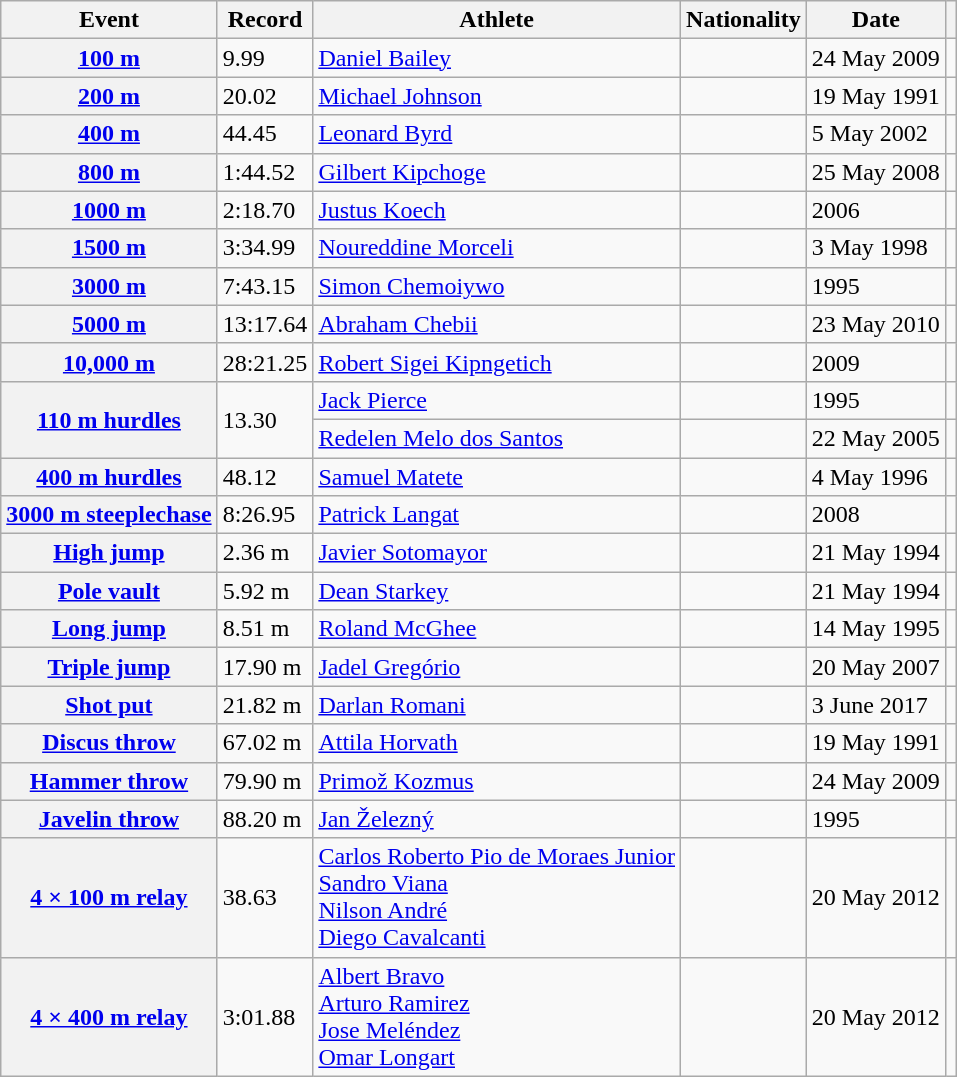<table class="wikitable sticky-header plainrowheaders">
<tr>
<th scope="col">Event</th>
<th scope="col">Record</th>
<th scope="col">Athlete</th>
<th scope="col">Nationality</th>
<th scope="col">Date</th>
<th scope="col"></th>
</tr>
<tr>
<th scope="row"><a href='#'>100 m</a></th>
<td>9.99 </td>
<td><a href='#'>Daniel Bailey</a></td>
<td></td>
<td>24 May 2009</td>
<td></td>
</tr>
<tr>
<th scope="row"><a href='#'>200 m</a></th>
<td>20.02</td>
<td><a href='#'>Michael Johnson</a></td>
<td></td>
<td>19 May 1991</td>
<td></td>
</tr>
<tr>
<th scope="row"><a href='#'>400 m</a></th>
<td>44.45</td>
<td><a href='#'>Leonard Byrd</a></td>
<td></td>
<td>5 May 2002</td>
<td></td>
</tr>
<tr>
<th scope="row"><a href='#'>800 m</a></th>
<td>1:44.52</td>
<td><a href='#'>Gilbert Kipchoge</a></td>
<td></td>
<td>25 May 2008</td>
<td></td>
</tr>
<tr>
<th scope="row"><a href='#'>1000 m</a></th>
<td>2:18.70</td>
<td><a href='#'>Justus Koech</a></td>
<td></td>
<td>2006</td>
<td></td>
</tr>
<tr>
<th scope="row"><a href='#'>1500 m</a></th>
<td>3:34.99</td>
<td><a href='#'>Noureddine Morceli</a></td>
<td></td>
<td>3 May 1998</td>
<td></td>
</tr>
<tr>
<th scope="row"><a href='#'>3000 m</a></th>
<td>7:43.15</td>
<td><a href='#'>Simon Chemoiywo</a></td>
<td></td>
<td>1995</td>
<td></td>
</tr>
<tr>
<th scope="row"><a href='#'>5000 m</a></th>
<td>13:17.64</td>
<td><a href='#'>Abraham Chebii</a></td>
<td></td>
<td>23 May 2010</td>
<td></td>
</tr>
<tr>
<th scope="row"><a href='#'>10,000 m</a></th>
<td>28:21.25</td>
<td><a href='#'>Robert Sigei Kipngetich</a></td>
<td></td>
<td>2009</td>
<td></td>
</tr>
<tr>
<th scope="rowgroup" rowspan="2"><a href='#'>110 m hurdles</a></th>
<td rowspan="2">13.30</td>
<td><a href='#'>Jack Pierce</a></td>
<td></td>
<td>1995</td>
<td></td>
</tr>
<tr>
<td><a href='#'>Redelen Melo dos Santos</a></td>
<td></td>
<td>22 May 2005</td>
<td></td>
</tr>
<tr>
<th scope="row"><a href='#'>400 m hurdles</a></th>
<td>48.12</td>
<td><a href='#'>Samuel Matete</a></td>
<td></td>
<td>4 May 1996</td>
<td></td>
</tr>
<tr>
<th scope="row"><a href='#'>3000 m steeplechase</a></th>
<td>8:26.95</td>
<td><a href='#'>Patrick Langat</a></td>
<td></td>
<td>2008</td>
<td></td>
</tr>
<tr>
<th scope="row"><a href='#'>High jump</a></th>
<td>2.36 m</td>
<td><a href='#'>Javier Sotomayor</a></td>
<td></td>
<td>21 May 1994</td>
<td></td>
</tr>
<tr>
<th scope="row"><a href='#'>Pole vault</a></th>
<td>5.92 m</td>
<td><a href='#'>Dean Starkey</a></td>
<td></td>
<td>21 May 1994</td>
<td></td>
</tr>
<tr>
<th scope="row"><a href='#'>Long jump</a></th>
<td>8.51 m</td>
<td><a href='#'>Roland McGhee</a></td>
<td></td>
<td>14 May 1995</td>
<td></td>
</tr>
<tr>
<th scope="row"><a href='#'>Triple jump</a></th>
<td>17.90 m</td>
<td><a href='#'>Jadel Gregório</a></td>
<td></td>
<td>20 May 2007</td>
<td></td>
</tr>
<tr>
<th scope="row"><a href='#'>Shot put</a></th>
<td>21.82 m</td>
<td><a href='#'>Darlan Romani</a></td>
<td></td>
<td>3 June 2017</td>
<td></td>
</tr>
<tr>
<th scope="row"><a href='#'>Discus throw</a></th>
<td>67.02 m</td>
<td><a href='#'>Attila Horvath</a></td>
<td></td>
<td>19 May 1991</td>
<td></td>
</tr>
<tr>
<th scope="row"><a href='#'>Hammer throw</a></th>
<td>79.90 m</td>
<td><a href='#'>Primož Kozmus</a></td>
<td></td>
<td>24 May 2009</td>
<td></td>
</tr>
<tr>
<th scope="row"><a href='#'>Javelin throw</a></th>
<td>88.20 m</td>
<td><a href='#'>Jan Železný</a></td>
<td></td>
<td>1995</td>
<td></td>
</tr>
<tr>
<th scope="row"><a href='#'>4 × 100 m relay</a></th>
<td>38.63</td>
<td><a href='#'>Carlos Roberto Pio de Moraes Junior</a><br><a href='#'>Sandro Viana</a><br><a href='#'>Nilson André</a><br><a href='#'>Diego Cavalcanti</a></td>
<td></td>
<td>20 May 2012</td>
<td></td>
</tr>
<tr>
<th scope="row"><a href='#'>4 × 400 m relay</a></th>
<td>3:01.88</td>
<td><a href='#'>Albert Bravo</a><br><a href='#'>Arturo Ramirez</a><br><a href='#'>Jose Meléndez</a><br><a href='#'>Omar Longart</a></td>
<td></td>
<td>20 May 2012</td>
<td></td>
</tr>
</table>
